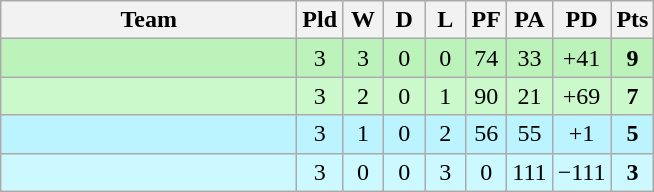<table class="wikitable" style="text-align:center;">
<tr>
<th width=190>Team</th>
<th width=20 abbr="Played">Pld</th>
<th width=20 abbr="Won">W</th>
<th width=20 abbr="Drawn">D</th>
<th width=20 abbr="Lost">L</th>
<th width=20 abbr="Points for">PF</th>
<th width=20 abbr="Points against">PA</th>
<th width=25 abbr="Points difference">PD</th>
<th width=20 abbr="Points">Pts</th>
</tr>
<tr bgcolor=BBF3BB>
<td align=left></td>
<td>3</td>
<td>3</td>
<td>0</td>
<td>0</td>
<td>74</td>
<td>33</td>
<td>+41</td>
<td><strong>9</strong></td>
</tr>
<tr bgcolor=CCF9CC>
<td align=left></td>
<td>3</td>
<td>2</td>
<td>0</td>
<td>1</td>
<td>90</td>
<td>21</td>
<td>+69</td>
<td><strong>7</strong></td>
</tr>
<tr bgcolor=BBF3FF>
<td align=left></td>
<td>3</td>
<td>1</td>
<td>0</td>
<td>2</td>
<td>56</td>
<td>55</td>
<td>+1</td>
<td><strong>5</strong></td>
</tr>
<tr bgcolor=CCF9FF>
<td align=left></td>
<td>3</td>
<td>0</td>
<td>0</td>
<td>3</td>
<td>0</td>
<td>111</td>
<td>−111</td>
<td><strong>3</strong></td>
</tr>
</table>
